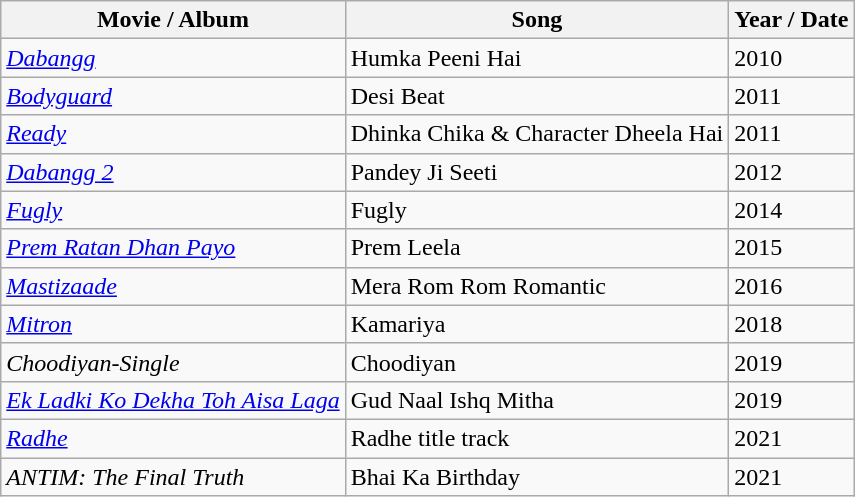<table class="wikitable sortable">
<tr>
<th>Movie / Album</th>
<th>Song</th>
<th>Year / Date</th>
</tr>
<tr>
<td><em><a href='#'>Dabangg</a></em></td>
<td>Humka Peeni Hai</td>
<td>2010</td>
</tr>
<tr>
<td><a href='#'><em>Bodyguard</em></a></td>
<td>Desi Beat</td>
<td>2011</td>
</tr>
<tr>
<td><a href='#'><em>Ready</em></a></td>
<td>Dhinka Chika & Character Dheela Hai</td>
<td>2011</td>
</tr>
<tr>
<td><em><a href='#'>Dabangg 2</a></em></td>
<td>Pandey Ji Seeti</td>
<td>2012</td>
</tr>
<tr>
<td><a href='#'><em>Fugly</em></a></td>
<td>Fugly</td>
<td>2014</td>
</tr>
<tr>
<td><em><a href='#'>Prem Ratan Dhan Payo</a></em></td>
<td>Prem Leela</td>
<td>2015</td>
</tr>
<tr>
<td><em><a href='#'>Mastizaade</a></em></td>
<td>Mera Rom Rom Romantic</td>
<td>2016</td>
</tr>
<tr>
<td><em><a href='#'>Mitron</a></em></td>
<td>Kamariya</td>
<td>2018</td>
</tr>
<tr>
<td><em>Choodiyan-Single</em></td>
<td>Choodiyan</td>
<td>2019</td>
</tr>
<tr>
<td><em><a href='#'>Ek Ladki Ko Dekha Toh Aisa Laga</a></em></td>
<td>Gud Naal Ishq Mitha</td>
<td>2019</td>
</tr>
<tr>
<td><em><a href='#'>Radhe</a></em></td>
<td>Radhe title track</td>
<td>2021</td>
</tr>
<tr>
<td><em>ANTIM: The Final Truth</em></td>
<td>Bhai Ka Birthday</td>
<td>2021</td>
</tr>
</table>
